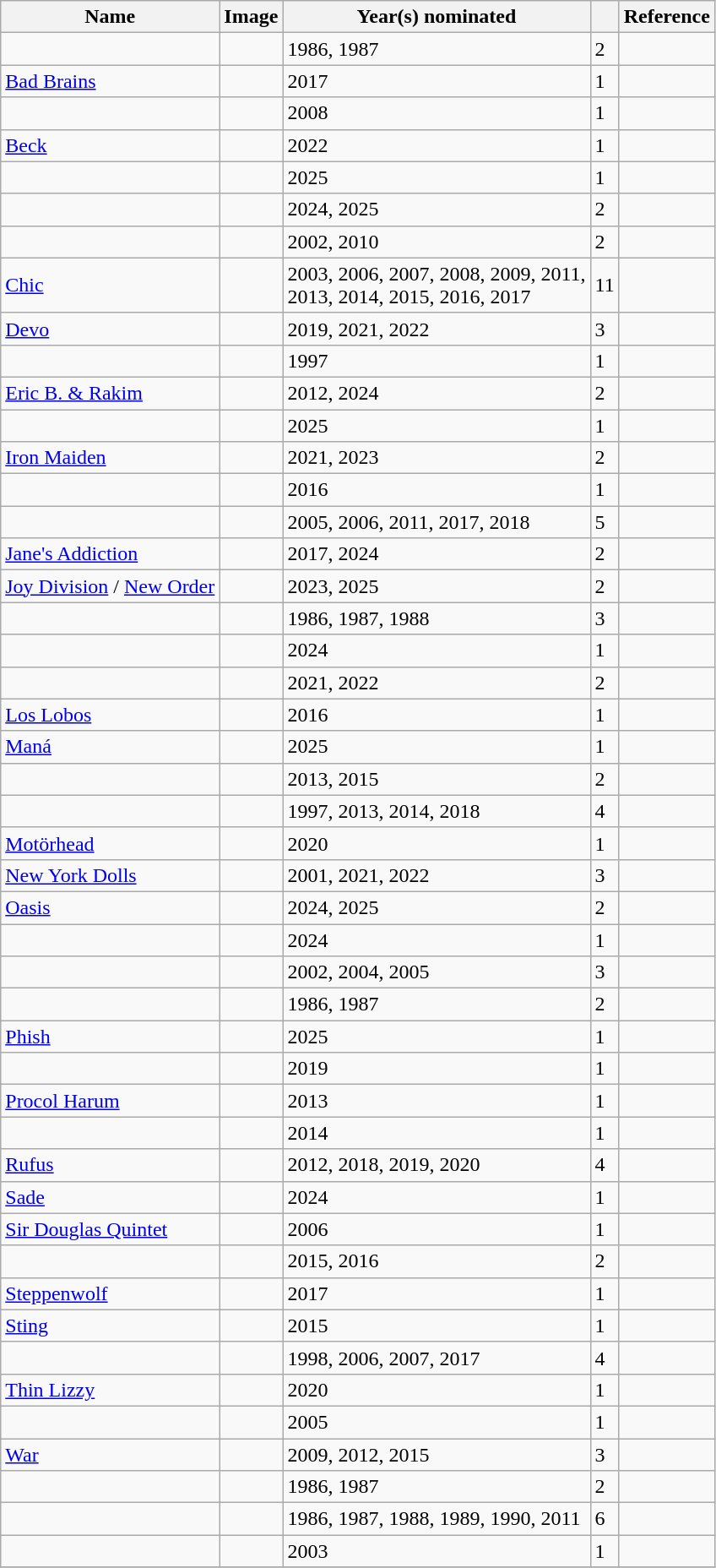<table class="wikitable sortable">
<tr>
<th scope="col">Name</th>
<th scope="col" class="unsortable">Image</th>
<th scope="col">Year(s) nominated</th>
<th></th>
<th scope="col" class="unsortable">Reference</th>
</tr>
<tr>
<td></td>
<td></td>
<td>1986, 1987</td>
<td>2</td>
<td></td>
</tr>
<tr>
<td><a href='#'>Bad Brains</a></td>
<td></td>
<td>2017</td>
<td>1</td>
<td></td>
</tr>
<tr>
<td></td>
<td></td>
<td>2008</td>
<td>1</td>
<td></td>
</tr>
<tr>
<td><a href='#'>Beck</a></td>
<td></td>
<td>2022</td>
<td>1</td>
<td></td>
</tr>
<tr>
<td></td>
<td></td>
<td>2025</td>
<td>1</td>
<td></td>
</tr>
<tr>
<td></td>
<td></td>
<td>2024, 2025</td>
<td>2</td>
<td></td>
</tr>
<tr>
<td></td>
<td></td>
<td>2002, 2010</td>
<td>2</td>
<td></td>
</tr>
<tr>
<td><a href='#'>Chic</a></td>
<td></td>
<td>2003, 2006, 2007, 2008, 2009, 2011,<br>2013, 2014, 2015, 2016, 2017</td>
<td>11</td>
<td><br></td>
</tr>
<tr>
<td><a href='#'>Devo</a></td>
<td></td>
<td>2019, 2021, 2022</td>
<td>3</td>
<td></td>
</tr>
<tr>
<td></td>
<td></td>
<td>1997</td>
<td>1</td>
<td></td>
</tr>
<tr>
<td><a href='#'>Eric B. & Rakim</a></td>
<td></td>
<td>2012, 2024</td>
<td>2</td>
<td></td>
</tr>
<tr>
<td></td>
<td></td>
<td>2025</td>
<td>1</td>
<td></td>
</tr>
<tr>
<td><a href='#'>Iron Maiden</a></td>
<td></td>
<td>2021, 2023</td>
<td>2</td>
<td></td>
</tr>
<tr>
<td></td>
<td></td>
<td>2016</td>
<td>1</td>
<td></td>
</tr>
<tr>
<td></td>
<td></td>
<td>2005, 2006, 2011, 2017, 2018</td>
<td>5</td>
<td></td>
</tr>
<tr>
<td><a href='#'>Jane's Addiction</a></td>
<td></td>
<td>2017, 2024</td>
<td>2</td>
<td></td>
</tr>
<tr>
<td><a href='#'>Joy Division</a> / <a href='#'>New Order</a></td>
<td></td>
<td>2023, 2025</td>
<td>2</td>
<td></td>
</tr>
<tr>
<td></td>
<td></td>
<td>1986, 1987, 1988</td>
<td>3</td>
<td></td>
</tr>
<tr>
<td></td>
<td></td>
<td>2024</td>
<td>1</td>
<td></td>
</tr>
<tr>
<td></td>
<td></td>
<td>2021, 2022</td>
<td>2</td>
<td></td>
</tr>
<tr>
<td><a href='#'>Los Lobos</a></td>
<td></td>
<td>2016</td>
<td>1</td>
<td></td>
</tr>
<tr>
<td><a href='#'>Maná</a></td>
<td></td>
<td>2025</td>
<td>1</td>
<td></td>
</tr>
<tr>
<td></td>
<td></td>
<td>2013, 2015</td>
<td>2</td>
<td></td>
</tr>
<tr>
<td></td>
<td></td>
<td>1997, 2013, 2014, 2018</td>
<td>4</td>
<td></td>
</tr>
<tr>
<td><a href='#'>Motörhead</a></td>
<td></td>
<td>2020</td>
<td>1</td>
<td></td>
</tr>
<tr>
<td><a href='#'>New York Dolls</a></td>
<td></td>
<td>2001, 2021, 2022</td>
<td>3</td>
<td></td>
</tr>
<tr>
<td><a href='#'>Oasis</a></td>
<td></td>
<td>2024, 2025</td>
<td>2</td>
<td></td>
</tr>
<tr>
<td></td>
<td></td>
<td>2024</td>
<td>1</td>
<td></td>
</tr>
<tr>
<td></td>
<td></td>
<td>2002, 2004, 2005</td>
<td>3</td>
<td></td>
</tr>
<tr>
<td></td>
<td></td>
<td>1986, 1987</td>
<td>2</td>
<td></td>
</tr>
<tr>
<td><a href='#'>Phish</a></td>
<td></td>
<td>2025</td>
<td>1</td>
<td></td>
</tr>
<tr>
<td></td>
<td></td>
<td>2019</td>
<td>1</td>
<td></td>
</tr>
<tr>
<td><a href='#'>Procol Harum</a></td>
<td></td>
<td>2013</td>
<td>1</td>
<td></td>
</tr>
<tr>
<td></td>
<td></td>
<td>2014</td>
<td>1</td>
<td></td>
</tr>
<tr>
<td><a href='#'>Rufus</a></td>
<td></td>
<td>2012, 2018, 2019, 2020</td>
<td>4</td>
<td></td>
</tr>
<tr>
<td><a href='#'>Sade</a></td>
<td></td>
<td>2024</td>
<td>1</td>
<td></td>
</tr>
<tr>
<td><a href='#'>Sir Douglas Quintet</a></td>
<td></td>
<td>2006</td>
<td>1</td>
<td></td>
</tr>
<tr>
<td></td>
<td></td>
<td>2015, 2016</td>
<td>2</td>
<td></td>
</tr>
<tr>
<td><a href='#'>Steppenwolf</a></td>
<td></td>
<td>2017</td>
<td>1</td>
<td></td>
</tr>
<tr>
<td><a href='#'>Sting</a></td>
<td></td>
<td>2015</td>
<td>1</td>
<td></td>
</tr>
<tr>
<td></td>
<td></td>
<td>1998, 2006, 2007, 2017</td>
<td>4</td>
<td></td>
</tr>
<tr>
<td><a href='#'>Thin Lizzy</a></td>
<td></td>
<td>2020</td>
<td>1</td>
<td></td>
</tr>
<tr>
<td></td>
<td></td>
<td>2005</td>
<td>1</td>
<td></td>
</tr>
<tr>
<td><a href='#'>War</a></td>
<td></td>
<td>2009, 2012, 2015</td>
<td>3</td>
<td></td>
</tr>
<tr>
<td></td>
<td></td>
<td>1986, 1987</td>
<td>2</td>
<td></td>
</tr>
<tr>
<td></td>
<td></td>
<td>1986, 1987, 1988, 1989, 1990, 2011</td>
<td>6</td>
<td></td>
</tr>
<tr>
<td></td>
<td></td>
<td>2003</td>
<td>1</td>
<td></td>
</tr>
<tr>
</tr>
</table>
